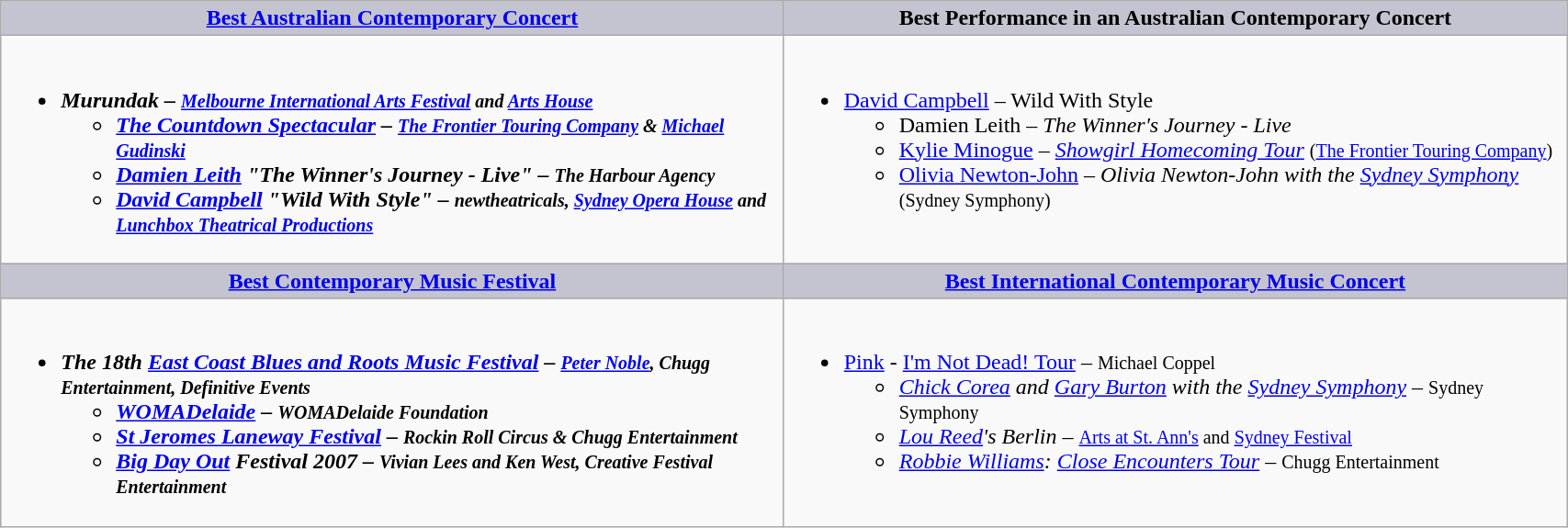<table class=wikitable width="90%" border="1" cellpadding="5" cellspacing="0" align="centre">
<tr>
<th style="background:#C4C3D0;width:50%"><a href='#'>Best Australian Contemporary Concert</a></th>
<th style="background:#C4C3D0;width:50%">Best Performance in an Australian Contemporary Concert</th>
</tr>
<tr>
<td valign="top"><br><ul><li><strong><em>Murundak<em> – <small><a href='#'>Melbourne International Arts Festival</a> and <a href='#'>Arts House</a></small><strong><ul><li></em><a href='#'>The Countdown Spectacular</a><em> – <small><a href='#'>The Frontier Touring Company</a> & <a href='#'>Michael Gudinski</a></small></li><li></em><a href='#'>Damien Leith</a> "The Winner's Journey - Live"<em> – <small>The Harbour Agency</small></li><li></em><a href='#'>David Campbell</a> "Wild With Style"<em> – <small>newtheatricals, <a href='#'>Sydney Opera House</a> and <a href='#'>Lunchbox Theatrical Productions</a></small></li></ul></li></ul></td>
<td valign="top"><br><ul><li></strong><a href='#'>David Campbell</a> – </em>Wild With Style</em></strong><ul><li>Damien Leith – <em>The Winner's Journey - Live</em></li><li><a href='#'>Kylie Minogue</a> – <em><a href='#'>Showgirl Homecoming Tour</a></em> <small>(<a href='#'>The Frontier Touring Company</a>)</small></li><li><a href='#'>Olivia Newton-John</a> – <em>Olivia Newton-John with the <a href='#'>Sydney Symphony</a></em> <small>(Sydney Symphony)</small></li></ul></li></ul></td>
</tr>
<tr>
<th style="background:#C4C3D0;width:50%"><a href='#'>Best Contemporary Music Festival</a></th>
<th style="background:#C4C3D0;width:50%"><a href='#'>Best International Contemporary Music Concert</a></th>
</tr>
<tr>
<td valign="top"><br><ul><li><strong><em>The 18th <a href='#'>East Coast Blues and Roots Music Festival</a><em> – <small><a href='#'>Peter Noble</a>, Chugg Entertainment, Definitive Events</small><strong><ul><li></em><a href='#'>WOMADelaide</a><em> – <small>WOMADelaide Foundation</small></li><li></em><a href='#'>St Jeromes Laneway Festival</a><em> – <small>Rockin Roll Circus & Chugg Entertainment</small></li><li></em><a href='#'>Big Day Out</a> Festival 2007<em> – <small>Vivian Lees and Ken West, Creative Festival Entertainment</small></li></ul></li></ul></td>
<td valign="top"><br><ul><li></em></strong><a href='#'>Pink</a> - <a href='#'>I'm Not Dead! Tour</a></em> – <small>Michael Coppel</small></strong><ul><li><em><a href='#'>Chick Corea</a> and <a href='#'>Gary Burton</a> with the <a href='#'>Sydney Symphony</a></em> – <small>Sydney Symphony</small></li><li><em><a href='#'>Lou Reed</a>'s Berlin</em> – <small><a href='#'>Arts at St. Ann's</a> and <a href='#'>Sydney Festival</a></small></li><li><em><a href='#'>Robbie Williams</a>: <a href='#'>Close Encounters Tour</a></em> – <small>Chugg Entertainment</small></li></ul></li></ul></td>
</tr>
</table>
